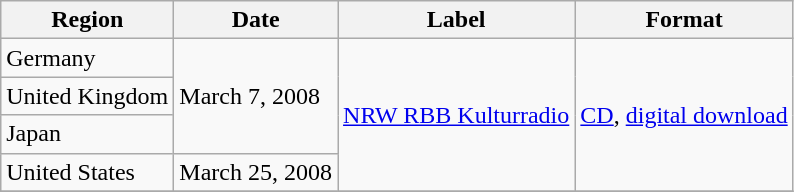<table class="wikitable">
<tr>
<th>Region</th>
<th>Date</th>
<th>Label</th>
<th>Format</th>
</tr>
<tr>
<td>Germany</td>
<td rowspan="3">March 7, 2008</td>
<td rowspan="4"><a href='#'>NRW RBB Kulturradio</a></td>
<td rowspan="4"><a href='#'>CD</a>, <a href='#'>digital download</a></td>
</tr>
<tr>
<td>United Kingdom</td>
</tr>
<tr>
<td>Japan</td>
</tr>
<tr>
<td>United States</td>
<td rowspan="1">March 25, 2008</td>
</tr>
<tr>
</tr>
</table>
